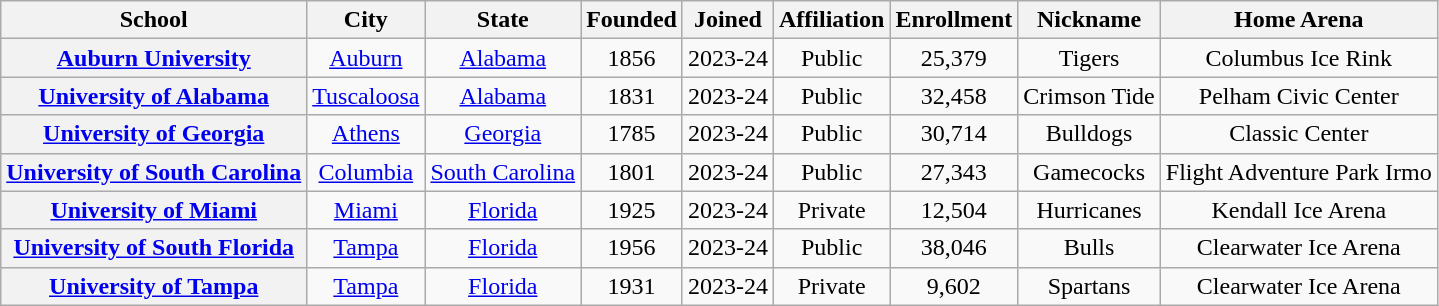<table class="sortable wikitable" style="text-align:center;">
<tr>
<th>School</th>
<th>City</th>
<th>State</th>
<th>Founded</th>
<th>Joined</th>
<th>Affiliation</th>
<th>Enrollment</th>
<th>Nickname</th>
<th>Home Arena</th>
</tr>
<tr>
<th><a href='#'>Auburn University</a></th>
<td><a href='#'>Auburn</a></td>
<td><a href='#'>Alabama</a></td>
<td>1856</td>
<td>2023-24</td>
<td>Public</td>
<td>25,379</td>
<td>Tigers</td>
<td>Columbus Ice Rink</td>
</tr>
<tr>
<th><a href='#'>University of Alabama</a></th>
<td><a href='#'>Tuscaloosa</a></td>
<td><a href='#'>Alabama</a></td>
<td>1831</td>
<td>2023-24</td>
<td>Public</td>
<td>32,458</td>
<td>Crimson Tide</td>
<td>Pelham Civic Center</td>
</tr>
<tr>
<th><a href='#'>University of Georgia</a></th>
<td><a href='#'>Athens</a></td>
<td><a href='#'>Georgia</a></td>
<td>1785</td>
<td>2023-24</td>
<td>Public</td>
<td>30,714</td>
<td>Bulldogs</td>
<td>Classic Center</td>
</tr>
<tr>
<th><a href='#'>University of South Carolina</a></th>
<td><a href='#'>Columbia</a></td>
<td><a href='#'>South Carolina</a></td>
<td>1801</td>
<td>2023-24</td>
<td>Public</td>
<td>27,343</td>
<td>Gamecocks</td>
<td>Flight Adventure Park Irmo</td>
</tr>
<tr>
<th><a href='#'>University of Miami</a></th>
<td><a href='#'>Miami</a></td>
<td><a href='#'>Florida</a></td>
<td>1925</td>
<td>2023-24</td>
<td>Private</td>
<td>12,504</td>
<td>Hurricanes</td>
<td>Kendall Ice Arena</td>
</tr>
<tr>
<th><a href='#'>University of South Florida</a></th>
<td><a href='#'>Tampa</a></td>
<td><a href='#'>Florida</a></td>
<td>1956</td>
<td>2023-24</td>
<td>Public</td>
<td>38,046</td>
<td>Bulls</td>
<td>Clearwater Ice Arena</td>
</tr>
<tr>
<th><a href='#'>University of Tampa</a></th>
<td><a href='#'>Tampa</a></td>
<td><a href='#'>Florida</a></td>
<td>1931</td>
<td>2023-24</td>
<td>Private</td>
<td>9,602</td>
<td>Spartans</td>
<td>Clearwater Ice Arena</td>
</tr>
</table>
